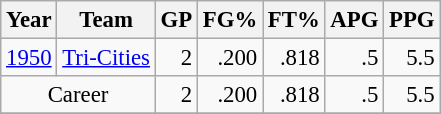<table class="wikitable sortable" style="font-size:95%; text-align:right;">
<tr>
<th>Year</th>
<th>Team</th>
<th>GP</th>
<th>FG%</th>
<th>FT%</th>
<th>APG</th>
<th>PPG</th>
</tr>
<tr>
<td style="text-align:left;"><a href='#'>1950</a></td>
<td style="text-align:left;"><a href='#'>Tri-Cities</a></td>
<td>2</td>
<td>.200</td>
<td>.818</td>
<td>.5</td>
<td>5.5</td>
</tr>
<tr>
<td style="text-align:center;" colspan="2">Career</td>
<td>2</td>
<td>.200</td>
<td>.818</td>
<td>.5</td>
<td>5.5</td>
</tr>
<tr>
</tr>
</table>
